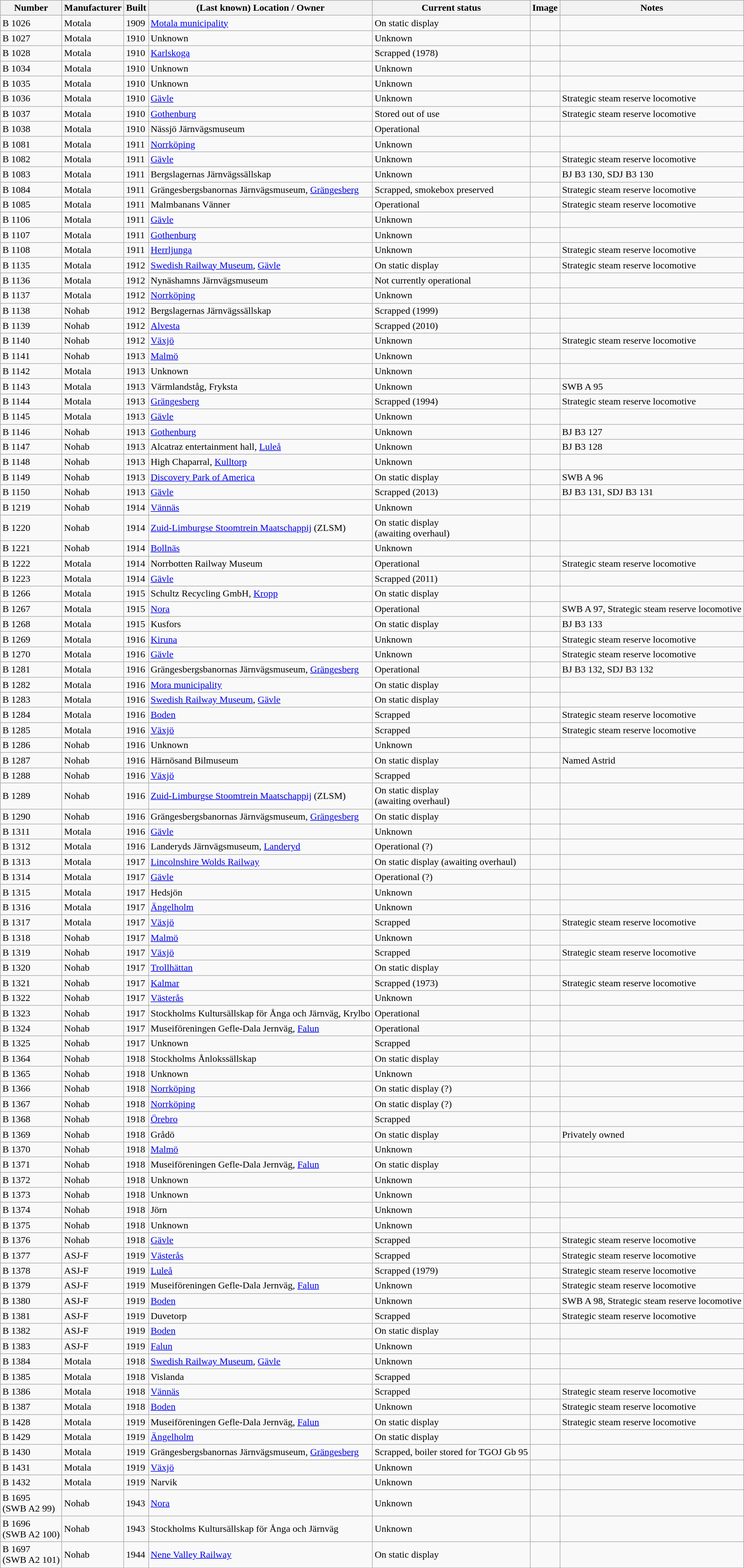<table class="wikitable sortable mw-collapsible">
<tr>
<th>Number</th>
<th>Manufacturer</th>
<th>Built</th>
<th>(Last known) Location / Owner</th>
<th>Current status</th>
<th>Image</th>
<th>Notes</th>
</tr>
<tr>
<td>B 1026</td>
<td>Motala</td>
<td>1909</td>
<td><a href='#'>Motala municipality</a></td>
<td>On static display</td>
<td></td>
<td></td>
</tr>
<tr>
<td>B 1027</td>
<td>Motala</td>
<td>1910</td>
<td>Unknown</td>
<td>Unknown</td>
<td></td>
<td></td>
</tr>
<tr>
<td>B 1028</td>
<td>Motala</td>
<td>1910</td>
<td><a href='#'>Karlskoga</a></td>
<td>Scrapped (1978)</td>
<td></td>
<td></td>
</tr>
<tr>
<td>B 1034</td>
<td>Motala</td>
<td>1910</td>
<td>Unknown</td>
<td>Unknown</td>
<td></td>
<td></td>
</tr>
<tr>
<td>B 1035</td>
<td>Motala</td>
<td>1910</td>
<td>Unknown</td>
<td>Unknown</td>
<td></td>
<td></td>
</tr>
<tr>
<td>B 1036</td>
<td>Motala</td>
<td>1910</td>
<td><a href='#'>Gävle</a></td>
<td>Unknown</td>
<td></td>
<td>Strategic steam reserve locomotive</td>
</tr>
<tr>
<td>B 1037</td>
<td>Motala</td>
<td>1910</td>
<td><a href='#'>Gothenburg</a></td>
<td>Stored out of use</td>
<td><br></td>
<td>Strategic steam reserve locomotive</td>
</tr>
<tr>
<td>B 1038</td>
<td>Motala</td>
<td>1910</td>
<td>Nässjö Järnvägsmuseum</td>
<td>Operational</td>
<td></td>
<td></td>
</tr>
<tr>
<td>B 1081</td>
<td>Motala</td>
<td>1911</td>
<td><a href='#'>Norrköping</a></td>
<td>Unknown</td>
<td></td>
<td></td>
</tr>
<tr>
<td>B 1082</td>
<td>Motala</td>
<td>1911</td>
<td><a href='#'>Gävle</a></td>
<td>Unknown</td>
<td></td>
<td>Strategic steam reserve locomotive</td>
</tr>
<tr>
<td>B 1083</td>
<td>Motala</td>
<td>1911</td>
<td>Bergslagernas Järnvägssällskap</td>
<td>Unknown</td>
<td></td>
<td>BJ B3 130, SDJ B3 130</td>
</tr>
<tr>
<td>B 1084</td>
<td>Motala</td>
<td>1911</td>
<td>Grängesbergsbanornas Järnvägsmuseum, <a href='#'>Grängesberg</a></td>
<td>Scrapped, smokebox preserved</td>
<td></td>
<td>Strategic steam reserve locomotive</td>
</tr>
<tr>
<td>B 1085</td>
<td>Motala</td>
<td>1911</td>
<td>Malmbanans Vänner</td>
<td>Operational</td>
<td></td>
<td>Strategic steam reserve locomotive</td>
</tr>
<tr>
<td>B 1106</td>
<td>Motala</td>
<td>1911</td>
<td><a href='#'>Gävle</a></td>
<td>Unknown</td>
<td></td>
<td></td>
</tr>
<tr>
<td>B 1107</td>
<td>Motala</td>
<td>1911</td>
<td><a href='#'>Gothenburg</a></td>
<td>Unknown</td>
<td></td>
<td></td>
</tr>
<tr>
<td>B 1108</td>
<td>Motala</td>
<td>1911</td>
<td><a href='#'>Herrljunga</a></td>
<td>Unknown</td>
<td></td>
<td>Strategic steam reserve locomotive</td>
</tr>
<tr>
<td>B 1135</td>
<td>Motala</td>
<td>1912</td>
<td><a href='#'>Swedish Railway Museum</a>, <a href='#'>Gävle</a></td>
<td>On static display</td>
<td></td>
<td>Strategic steam reserve locomotive</td>
</tr>
<tr>
<td>B 1136</td>
<td>Motala</td>
<td>1912</td>
<td>Nynäshamns Järnvägsmuseum</td>
<td>Not currently operational</td>
<td></td>
<td></td>
</tr>
<tr>
<td>B 1137</td>
<td>Motala</td>
<td>1912</td>
<td><a href='#'>Norrköping</a></td>
<td>Unknown</td>
<td></td>
<td></td>
</tr>
<tr>
<td>B 1138</td>
<td>Nohab</td>
<td>1912</td>
<td>Bergslagernas Järnvägssällskap</td>
<td>Scrapped (1999)</td>
<td></td>
<td></td>
</tr>
<tr>
<td>B 1139</td>
<td>Nohab</td>
<td>1912</td>
<td><a href='#'>Alvesta</a></td>
<td>Scrapped (2010)</td>
<td></td>
<td></td>
</tr>
<tr>
<td>B 1140</td>
<td>Nohab</td>
<td>1912</td>
<td><a href='#'>Växjö</a></td>
<td>Unknown</td>
<td></td>
<td>Strategic steam reserve locomotive</td>
</tr>
<tr>
<td>B 1141</td>
<td>Nohab</td>
<td>1913</td>
<td><a href='#'>Malmö</a></td>
<td>Unknown</td>
<td></td>
<td></td>
</tr>
<tr>
<td>B 1142</td>
<td>Motala</td>
<td>1913</td>
<td>Unknown</td>
<td>Unknown</td>
<td></td>
<td></td>
</tr>
<tr>
<td>B 1143</td>
<td>Motala</td>
<td>1913</td>
<td>Värmlandståg, Fryksta</td>
<td>Unknown</td>
<td></td>
<td>SWB A 95</td>
</tr>
<tr>
<td>B 1144</td>
<td>Motala</td>
<td>1913</td>
<td><a href='#'>Grängesberg</a></td>
<td>Scrapped (1994)</td>
<td></td>
<td>Strategic steam reserve locomotive</td>
</tr>
<tr>
<td>B 1145</td>
<td>Motala</td>
<td>1913</td>
<td><a href='#'>Gävle</a></td>
<td>Unknown</td>
<td></td>
<td></td>
</tr>
<tr>
<td>B 1146</td>
<td>Nohab</td>
<td>1913</td>
<td><a href='#'>Gothenburg</a></td>
<td>Unknown</td>
<td></td>
<td>BJ B3 127</td>
</tr>
<tr>
<td>B 1147</td>
<td>Nohab</td>
<td>1913</td>
<td>Alcatraz entertainment hall, <a href='#'>Luleå</a></td>
<td>Unknown</td>
<td></td>
<td>BJ B3 128</td>
</tr>
<tr>
<td>B 1148</td>
<td>Nohab</td>
<td>1913</td>
<td>High Chaparral, <a href='#'>Kulltorp</a></td>
<td>Unknown</td>
<td></td>
<td></td>
</tr>
<tr>
<td>B 1149</td>
<td>Nohab</td>
<td>1913</td>
<td><a href='#'>Discovery Park of America</a></td>
<td>On static display</td>
<td></td>
<td>SWB A 96</td>
</tr>
<tr>
<td>B 1150</td>
<td>Nohab</td>
<td>1913</td>
<td><a href='#'>Gävle</a></td>
<td>Scrapped (2013)</td>
<td></td>
<td>BJ B3 131, SDJ B3 131</td>
</tr>
<tr>
<td>B 1219</td>
<td>Nohab</td>
<td>1914</td>
<td><a href='#'>Vännäs</a></td>
<td>Unknown</td>
<td></td>
<td></td>
</tr>
<tr>
<td>B 1220</td>
<td>Nohab</td>
<td>1914</td>
<td><a href='#'>Zuid-Limburgse Stoomtrein Maatschappij</a> (ZLSM)</td>
<td>On static display<br>(awaiting overhaul)</td>
<td></td>
<td></td>
</tr>
<tr>
<td>B 1221</td>
<td>Nohab</td>
<td>1914</td>
<td><a href='#'>Bollnäs</a></td>
<td>Unknown</td>
<td></td>
<td></td>
</tr>
<tr>
<td>B 1222</td>
<td>Motala</td>
<td>1914</td>
<td>Norrbotten Railway Museum</td>
<td>Operational</td>
<td></td>
<td>Strategic steam reserve locomotive</td>
</tr>
<tr>
<td>B 1223</td>
<td>Motala</td>
<td>1914</td>
<td><a href='#'>Gävle</a></td>
<td>Scrapped (2011)</td>
<td></td>
<td></td>
</tr>
<tr>
<td>B 1266</td>
<td>Motala</td>
<td>1915</td>
<td>Schultz Recycling GmbH, <a href='#'>Kropp</a></td>
<td>On static display</td>
<td></td>
<td></td>
</tr>
<tr>
<td>B 1267</td>
<td>Motala</td>
<td>1915</td>
<td><a href='#'>Nora</a></td>
<td>Operational</td>
<td></td>
<td>SWB A 97, Strategic steam reserve locomotive</td>
</tr>
<tr>
<td>B 1268</td>
<td>Motala</td>
<td>1915</td>
<td>Kusfors</td>
<td>On static display</td>
<td></td>
<td>BJ B3 133</td>
</tr>
<tr>
<td>B 1269</td>
<td>Motala</td>
<td>1916</td>
<td><a href='#'>Kiruna</a></td>
<td>Unknown</td>
<td></td>
<td>Strategic steam reserve locomotive</td>
</tr>
<tr>
<td>B 1270</td>
<td>Motala</td>
<td>1916</td>
<td><a href='#'>Gävle</a></td>
<td>Unknown</td>
<td></td>
<td>Strategic steam reserve locomotive</td>
</tr>
<tr>
<td>B 1281</td>
<td>Motala</td>
<td>1916</td>
<td>Grängesbergsbanornas Järnvägsmuseum, <a href='#'>Grängesberg</a></td>
<td>Operational</td>
<td></td>
<td>BJ B3 132, SDJ B3 132</td>
</tr>
<tr>
<td>B 1282</td>
<td>Motala</td>
<td>1916</td>
<td><a href='#'>Mora municipality</a></td>
<td>On static display</td>
<td></td>
<td></td>
</tr>
<tr>
<td>B 1283</td>
<td>Motala</td>
<td>1916</td>
<td><a href='#'>Swedish Railway Museum</a>, <a href='#'>Gävle</a></td>
<td>On static display</td>
<td></td>
<td></td>
</tr>
<tr>
<td>B 1284</td>
<td>Motala</td>
<td>1916</td>
<td><a href='#'>Boden</a></td>
<td>Scrapped</td>
<td></td>
<td>Strategic steam reserve locomotive</td>
</tr>
<tr>
<td>B 1285</td>
<td>Motala</td>
<td>1916</td>
<td><a href='#'>Växjö</a></td>
<td>Scrapped</td>
<td></td>
<td>Strategic steam reserve locomotive</td>
</tr>
<tr>
<td>B 1286</td>
<td>Nohab</td>
<td>1916</td>
<td>Unknown</td>
<td>Unknown</td>
<td></td>
<td></td>
</tr>
<tr>
<td>B 1287</td>
<td>Nohab</td>
<td>1916</td>
<td>Härnösand Bilmuseum</td>
<td>On static display</td>
<td></td>
<td>Named Astrid</td>
</tr>
<tr>
<td>B 1288</td>
<td>Nohab</td>
<td>1916</td>
<td><a href='#'>Växjö</a></td>
<td>Scrapped</td>
<td></td>
<td></td>
</tr>
<tr>
<td>B 1289</td>
<td>Nohab</td>
<td>1916</td>
<td><a href='#'>Zuid-Limburgse Stoomtrein Maatschappij</a> (ZLSM)</td>
<td>On static display<br>(awaiting overhaul)</td>
<td></td>
<td></td>
</tr>
<tr>
<td>B 1290</td>
<td>Nohab</td>
<td>1916</td>
<td>Grängesbergsbanornas Järnvägsmuseum, <a href='#'>Grängesberg</a></td>
<td>On static display</td>
<td></td>
<td></td>
</tr>
<tr>
<td>B 1311</td>
<td>Motala</td>
<td>1916</td>
<td><a href='#'>Gävle</a></td>
<td>Unknown</td>
<td></td>
<td></td>
</tr>
<tr>
<td>B 1312</td>
<td>Motala</td>
<td>1916</td>
<td>Landeryds Järnvägsmuseum, <a href='#'>Landeryd</a></td>
<td>Operational (?)</td>
<td></td>
<td></td>
</tr>
<tr>
<td>B 1313</td>
<td>Motala</td>
<td>1917</td>
<td><a href='#'>Lincolnshire Wolds Railway</a></td>
<td>On static display (awaiting overhaul)</td>
<td></td>
<td></td>
</tr>
<tr>
<td>B 1314</td>
<td>Motala</td>
<td>1917</td>
<td><a href='#'>Gävle</a></td>
<td>Operational (?)</td>
<td></td>
<td></td>
</tr>
<tr>
<td>B 1315</td>
<td>Motala</td>
<td>1917</td>
<td>Hedsjön</td>
<td>Unknown</td>
<td></td>
<td></td>
</tr>
<tr>
<td>B 1316</td>
<td>Motala</td>
<td>1917</td>
<td><a href='#'>Ängelholm</a></td>
<td>Unknown</td>
<td></td>
<td></td>
</tr>
<tr>
<td>B 1317</td>
<td>Motala</td>
<td>1917</td>
<td><a href='#'>Växjö</a></td>
<td>Scrapped</td>
<td></td>
<td>Strategic steam reserve locomotive</td>
</tr>
<tr>
<td>B 1318</td>
<td>Nohab</td>
<td>1917</td>
<td><a href='#'>Malmö</a></td>
<td>Unknown</td>
<td></td>
<td></td>
</tr>
<tr>
<td>B 1319</td>
<td>Nohab</td>
<td>1917</td>
<td><a href='#'>Växjö</a></td>
<td>Scrapped</td>
<td></td>
<td>Strategic steam reserve locomotive</td>
</tr>
<tr>
<td>B 1320</td>
<td>Nohab</td>
<td>1917</td>
<td><a href='#'>Trollhättan</a></td>
<td>On static display</td>
<td></td>
<td></td>
</tr>
<tr>
<td>B 1321</td>
<td>Nohab</td>
<td>1917</td>
<td><a href='#'>Kalmar</a></td>
<td>Scrapped (1973)</td>
<td></td>
<td>Strategic steam reserve locomotive</td>
</tr>
<tr>
<td>B 1322</td>
<td>Nohab</td>
<td>1917</td>
<td><a href='#'>Västerås</a></td>
<td>Unknown</td>
<td></td>
<td></td>
</tr>
<tr>
<td>B 1323</td>
<td>Nohab</td>
<td>1917</td>
<td>Stockholms Kultursällskap för Ånga och Järnväg, Krylbo</td>
<td>Operational</td>
<td></td>
<td></td>
</tr>
<tr>
<td>B 1324</td>
<td>Nohab</td>
<td>1917</td>
<td>Museiföreningen Gefle-Dala Jernväg, <a href='#'>Falun</a></td>
<td>Operational</td>
<td></td>
<td></td>
</tr>
<tr>
<td>B 1325</td>
<td>Nohab</td>
<td>1917</td>
<td>Unknown</td>
<td>Scrapped</td>
<td></td>
<td></td>
</tr>
<tr>
<td>B 1364</td>
<td>Nohab</td>
<td>1918</td>
<td>Stockholms Ånlokssällskap</td>
<td>On static display</td>
<td></td>
<td></td>
</tr>
<tr>
<td>B 1365</td>
<td>Nohab</td>
<td>1918</td>
<td>Unknown</td>
<td>Unknown</td>
<td></td>
<td></td>
</tr>
<tr>
<td>B 1366</td>
<td>Nohab</td>
<td>1918</td>
<td><a href='#'>Norrköping</a></td>
<td>On static display (?)</td>
<td></td>
<td></td>
</tr>
<tr>
<td>B 1367</td>
<td>Nohab</td>
<td>1918</td>
<td><a href='#'>Norrköping</a></td>
<td>On static display (?)</td>
<td></td>
<td></td>
</tr>
<tr>
<td>B 1368</td>
<td>Nohab</td>
<td>1918</td>
<td><a href='#'>Örebro</a></td>
<td>Scrapped</td>
<td></td>
<td></td>
</tr>
<tr>
<td>B 1369</td>
<td>Nohab</td>
<td>1918</td>
<td>Grådö</td>
<td>On static display</td>
<td></td>
<td>Privately owned</td>
</tr>
<tr>
<td>B 1370</td>
<td>Nohab</td>
<td>1918</td>
<td><a href='#'>Malmö</a></td>
<td>Unknown</td>
<td></td>
<td></td>
</tr>
<tr>
<td>B 1371</td>
<td>Nohab</td>
<td>1918</td>
<td>Museiföreningen Gefle-Dala Jernväg, <a href='#'>Falun</a></td>
<td>On static display</td>
<td></td>
<td></td>
</tr>
<tr>
<td>B 1372</td>
<td>Nohab</td>
<td>1918</td>
<td>Unknown</td>
<td>Unknown</td>
<td></td>
<td></td>
</tr>
<tr>
<td>B 1373</td>
<td>Nohab</td>
<td>1918</td>
<td>Unknown</td>
<td>Unknown</td>
<td></td>
<td></td>
</tr>
<tr>
<td>B 1374</td>
<td>Nohab</td>
<td>1918</td>
<td>Jörn</td>
<td>Unknown</td>
<td></td>
<td></td>
</tr>
<tr>
<td>B 1375</td>
<td>Nohab</td>
<td>1918</td>
<td>Unknown</td>
<td>Unknown</td>
<td></td>
<td></td>
</tr>
<tr>
<td>B 1376</td>
<td>Nohab</td>
<td>1918</td>
<td><a href='#'>Gävle</a></td>
<td>Scrapped</td>
<td></td>
<td>Strategic steam reserve locomotive</td>
</tr>
<tr>
<td>B 1377</td>
<td>ASJ-F</td>
<td>1919</td>
<td><a href='#'>Västerås</a></td>
<td>Scrapped</td>
<td></td>
<td>Strategic steam reserve locomotive</td>
</tr>
<tr>
<td>B 1378</td>
<td>ASJ-F</td>
<td>1919</td>
<td><a href='#'>Luleå</a></td>
<td>Scrapped (1979)</td>
<td></td>
<td>Strategic steam reserve locomotive</td>
</tr>
<tr>
<td>B 1379</td>
<td>ASJ-F</td>
<td>1919</td>
<td>Museiföreningen Gefle-Dala Jernväg, <a href='#'>Falun</a></td>
<td>Unknown</td>
<td></td>
<td>Strategic steam reserve locomotive</td>
</tr>
<tr>
<td>B 1380</td>
<td>ASJ-F</td>
<td>1919</td>
<td><a href='#'>Boden</a></td>
<td>Unknown</td>
<td></td>
<td>SWB A 98, Strategic steam reserve locomotive</td>
</tr>
<tr>
<td>B 1381</td>
<td>ASJ-F</td>
<td>1919</td>
<td>Duvetorp</td>
<td>Scrapped</td>
<td></td>
<td>Strategic steam reserve locomotive</td>
</tr>
<tr>
<td>B 1382</td>
<td>ASJ-F</td>
<td>1919</td>
<td><a href='#'>Boden</a></td>
<td>On static display</td>
<td></td>
<td></td>
</tr>
<tr>
<td>B 1383</td>
<td>ASJ-F</td>
<td>1919</td>
<td><a href='#'>Falun</a></td>
<td>Unknown</td>
<td></td>
<td></td>
</tr>
<tr>
<td>B 1384</td>
<td>Motala</td>
<td>1918</td>
<td><a href='#'>Swedish Railway Museum</a>, <a href='#'>Gävle</a></td>
<td>Unknown</td>
<td></td>
<td></td>
</tr>
<tr>
<td>B 1385</td>
<td>Motala</td>
<td>1918</td>
<td>Vislanda</td>
<td>Scrapped</td>
<td></td>
<td></td>
</tr>
<tr>
<td>B 1386</td>
<td>Motala</td>
<td>1918</td>
<td><a href='#'>Vännäs</a></td>
<td>Scrapped</td>
<td></td>
<td>Strategic steam reserve locomotive</td>
</tr>
<tr>
<td>B 1387</td>
<td>Motala</td>
<td>1918</td>
<td><a href='#'>Boden</a></td>
<td>Unknown</td>
<td></td>
<td>Strategic steam reserve locomotive</td>
</tr>
<tr>
<td>B 1428</td>
<td>Motala</td>
<td>1919</td>
<td>Museiföreningen Gefle-Dala Jernväg, <a href='#'>Falun</a></td>
<td>On static display</td>
<td></td>
<td>Strategic steam reserve locomotive</td>
</tr>
<tr>
<td>B 1429</td>
<td>Motala</td>
<td>1919</td>
<td><a href='#'>Ängelholm</a></td>
<td>On static display</td>
<td></td>
<td></td>
</tr>
<tr>
<td>B 1430</td>
<td>Motala</td>
<td>1919</td>
<td>Grängesbergsbanornas Järnvägsmuseum, <a href='#'>Grängesberg</a></td>
<td>Scrapped, boiler stored for TGOJ Gb 95</td>
<td></td>
<td></td>
</tr>
<tr>
<td>B 1431</td>
<td>Motala</td>
<td>1919</td>
<td><a href='#'>Växjö</a></td>
<td>Unknown</td>
<td></td>
<td></td>
</tr>
<tr>
<td>B 1432</td>
<td>Motala</td>
<td>1919</td>
<td>Narvik</td>
<td>Unknown</td>
<td></td>
<td></td>
</tr>
<tr>
<td>B 1695<br>(SWB A2 99)</td>
<td>Nohab</td>
<td>1943</td>
<td><a href='#'>Nora</a></td>
<td>Unknown</td>
<td></td>
<td></td>
</tr>
<tr>
<td>B 1696<br>(SWB A2 100)</td>
<td>Nohab</td>
<td>1943</td>
<td>Stockholms Kultursällskap för Ånga och Järnväg</td>
<td>Unknown</td>
<td></td>
<td></td>
</tr>
<tr>
<td>B 1697<br>(SWB A2 101)</td>
<td>Nohab</td>
<td>1944</td>
<td><a href='#'>Nene Valley Railway</a></td>
<td>On static display</td>
<td></td>
<td></td>
</tr>
</table>
